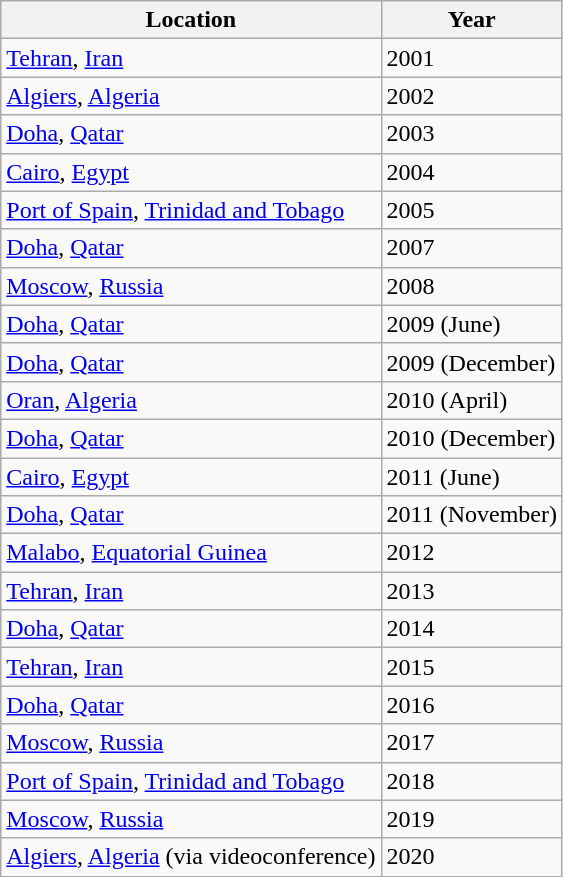<table class="wikitable">
<tr ">
<th colspan="2">Location</th>
<th>Year</th>
</tr>
<tr>
<td colspan="2"><a href='#'>Tehran</a>, <a href='#'>Iran</a></td>
<td>2001</td>
</tr>
<tr>
<td colspan="2"><a href='#'>Algiers</a>, <a href='#'>Algeria</a></td>
<td>2002</td>
</tr>
<tr>
<td colspan="2"><a href='#'>Doha</a>, <a href='#'>Qatar</a></td>
<td>2003</td>
</tr>
<tr>
<td colspan="2"><a href='#'>Cairo</a>, <a href='#'>Egypt</a></td>
<td>2004</td>
</tr>
<tr>
<td colspan="2"><a href='#'>Port of Spain</a>, <a href='#'>Trinidad and Tobago</a></td>
<td>2005</td>
</tr>
<tr>
<td colspan="2"><a href='#'>Doha</a>, <a href='#'>Qatar</a></td>
<td>2007</td>
</tr>
<tr>
<td colspan="2"><a href='#'>Moscow</a>, <a href='#'>Russia</a></td>
<td>2008</td>
</tr>
<tr>
<td colspan="2"><a href='#'>Doha</a>, <a href='#'>Qatar</a></td>
<td>2009 (June)</td>
</tr>
<tr>
<td colspan="2"><a href='#'>Doha</a>, <a href='#'>Qatar</a></td>
<td>2009 (December)</td>
</tr>
<tr>
<td colspan="2"><a href='#'>Oran</a>, <a href='#'>Algeria</a></td>
<td>2010 (April)</td>
</tr>
<tr>
<td colspan="2"><a href='#'>Doha</a>, <a href='#'>Qatar</a></td>
<td>2010 (December)</td>
</tr>
<tr>
<td colspan="2"><a href='#'>Cairo</a>, <a href='#'>Egypt</a></td>
<td>2011 (June)</td>
</tr>
<tr>
<td colspan="2"><a href='#'>Doha</a>, <a href='#'>Qatar</a></td>
<td>2011 (November)</td>
</tr>
<tr>
<td colspan="2"><a href='#'>Malabo</a>, <a href='#'>Equatorial Guinea</a></td>
<td>2012</td>
</tr>
<tr>
<td colspan="2"><a href='#'>Tehran</a>, <a href='#'>Iran</a></td>
<td>2013</td>
</tr>
<tr>
<td colspan="2"><a href='#'>Doha</a>, <a href='#'>Qatar</a></td>
<td>2014</td>
</tr>
<tr>
<td colspan="2"><a href='#'>Tehran</a>, <a href='#'>Iran</a></td>
<td>2015</td>
</tr>
<tr>
<td colspan="2"><a href='#'>Doha</a>, <a href='#'>Qatar</a></td>
<td>2016</td>
</tr>
<tr>
<td colspan="2"><a href='#'>Moscow</a>, <a href='#'>Russia</a></td>
<td>2017</td>
</tr>
<tr>
<td colspan="2"><a href='#'>Port of Spain</a>, <a href='#'>Trinidad and Tobago</a></td>
<td>2018</td>
</tr>
<tr>
<td colspan="2"><a href='#'>Moscow</a>, <a href='#'>Russia</a></td>
<td>2019</td>
</tr>
<tr>
<td colspan="2"><a href='#'>Algiers</a>, <a href='#'>Algeria</a> (via videoconference)</td>
<td>2020</td>
</tr>
</table>
